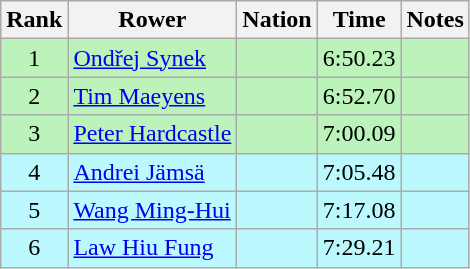<table class="wikitable sortable" style="text-align:center">
<tr>
<th>Rank</th>
<th>Rower</th>
<th>Nation</th>
<th>Time</th>
<th>Notes</th>
</tr>
<tr bgcolor=bbf3bb>
<td>1</td>
<td align=left><a href='#'>Ondřej Synek</a></td>
<td align=left></td>
<td>6:50.23</td>
<td></td>
</tr>
<tr bgcolor=bbf3bb>
<td>2</td>
<td align=left><a href='#'>Tim Maeyens</a></td>
<td align=left></td>
<td>6:52.70</td>
<td></td>
</tr>
<tr bgcolor=bbf3bb>
<td>3</td>
<td align=left><a href='#'>Peter Hardcastle</a></td>
<td align=left></td>
<td>7:00.09</td>
<td></td>
</tr>
<tr bgcolor=bbf9ff>
<td>4</td>
<td align=left><a href='#'>Andrei Jämsä</a></td>
<td align=left></td>
<td>7:05.48</td>
<td></td>
</tr>
<tr bgcolor=bbf9ff>
<td>5</td>
<td align=left><a href='#'>Wang Ming-Hui</a></td>
<td align=left></td>
<td>7:17.08</td>
<td></td>
</tr>
<tr bgcolor=bbf9ff>
<td>6</td>
<td align=left><a href='#'>Law Hiu Fung</a></td>
<td align=left></td>
<td>7:29.21</td>
<td></td>
</tr>
</table>
